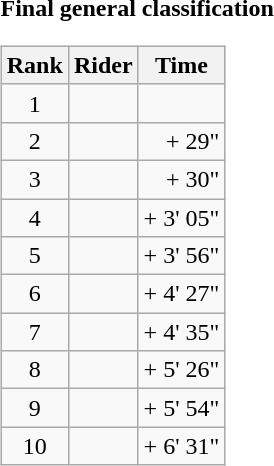<table>
<tr>
<td><strong>Final general classification</strong><br><table class="wikitable">
<tr>
<th scope="col">Rank</th>
<th scope="col">Rider</th>
<th scope="col">Time</th>
</tr>
<tr>
<td style="text-align:center;">1</td>
<td></td>
<td style="text-align:right;"></td>
</tr>
<tr>
<td style="text-align:center;">2</td>
<td></td>
<td style="text-align:right;">+ 29"</td>
</tr>
<tr>
<td style="text-align:center;">3</td>
<td></td>
<td style="text-align:right;">+ 30"</td>
</tr>
<tr>
<td style="text-align:center;">4</td>
<td></td>
<td style="text-align:right;">+ 3' 05"</td>
</tr>
<tr>
<td style="text-align:center;">5</td>
<td></td>
<td style="text-align:right;">+ 3' 56"</td>
</tr>
<tr>
<td style="text-align:center;">6</td>
<td></td>
<td style="text-align:right;">+ 4' 27"</td>
</tr>
<tr>
<td style="text-align:center;">7</td>
<td></td>
<td style="text-align:right;">+ 4' 35"</td>
</tr>
<tr>
<td style="text-align:center;">8</td>
<td></td>
<td style="text-align:right;">+ 5' 26"</td>
</tr>
<tr>
<td style="text-align:center;">9</td>
<td></td>
<td style="text-align:right;">+ 5' 54"</td>
</tr>
<tr>
<td style="text-align:center;">10</td>
<td></td>
<td style="text-align:right;">+ 6' 31"</td>
</tr>
</table>
</td>
</tr>
</table>
